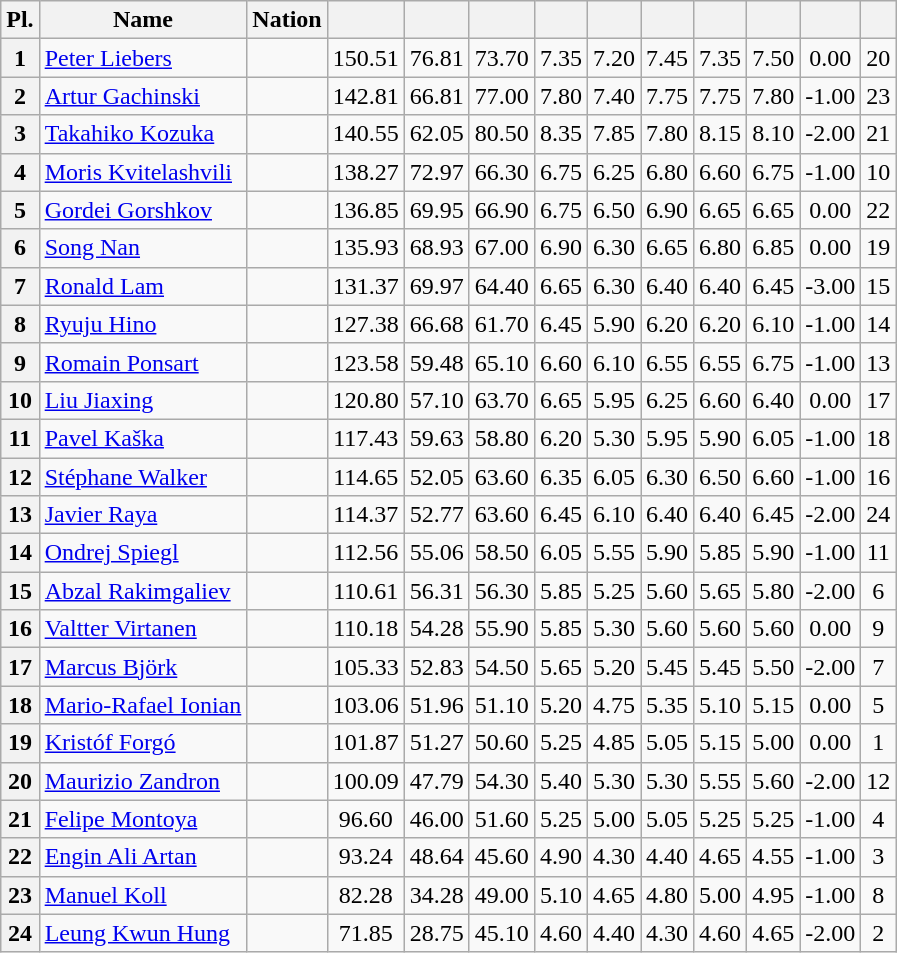<table class="wikitable sortable" style="text-align:center">
<tr>
<th>Pl.</th>
<th>Name</th>
<th>Nation</th>
<th></th>
<th></th>
<th></th>
<th></th>
<th></th>
<th></th>
<th></th>
<th></th>
<th></th>
<th></th>
</tr>
<tr>
<th>1</th>
<td align=left><a href='#'>Peter Liebers</a></td>
<td align=left></td>
<td>150.51</td>
<td>76.81</td>
<td>73.70</td>
<td>7.35</td>
<td>7.20</td>
<td>7.45</td>
<td>7.35</td>
<td>7.50</td>
<td>0.00</td>
<td>20</td>
</tr>
<tr>
<th>2</th>
<td align=left><a href='#'>Artur Gachinski</a></td>
<td align=left></td>
<td>142.81</td>
<td>66.81</td>
<td>77.00</td>
<td>7.80</td>
<td>7.40</td>
<td>7.75</td>
<td>7.75</td>
<td>7.80</td>
<td>-1.00</td>
<td>23</td>
</tr>
<tr>
<th>3</th>
<td align=left><a href='#'>Takahiko Kozuka</a></td>
<td align=left></td>
<td>140.55</td>
<td>62.05</td>
<td>80.50</td>
<td>8.35</td>
<td>7.85</td>
<td>7.80</td>
<td>8.15</td>
<td>8.10</td>
<td>-2.00</td>
<td>21</td>
</tr>
<tr>
<th>4</th>
<td align=left><a href='#'>Moris Kvitelashvili</a></td>
<td align=left></td>
<td>138.27</td>
<td>72.97</td>
<td>66.30</td>
<td>6.75</td>
<td>6.25</td>
<td>6.80</td>
<td>6.60</td>
<td>6.75</td>
<td>-1.00</td>
<td>10</td>
</tr>
<tr>
<th>5</th>
<td align=left><a href='#'>Gordei Gorshkov</a></td>
<td align=left></td>
<td>136.85</td>
<td>69.95</td>
<td>66.90</td>
<td>6.75</td>
<td>6.50</td>
<td>6.90</td>
<td>6.65</td>
<td>6.65</td>
<td>0.00</td>
<td>22</td>
</tr>
<tr>
<th>6</th>
<td align=left><a href='#'>Song Nan</a></td>
<td align=left></td>
<td>135.93</td>
<td>68.93</td>
<td>67.00</td>
<td>6.90</td>
<td>6.30</td>
<td>6.65</td>
<td>6.80</td>
<td>6.85</td>
<td>0.00</td>
<td>19</td>
</tr>
<tr>
<th>7</th>
<td align=left><a href='#'>Ronald Lam</a></td>
<td align=left></td>
<td>131.37</td>
<td>69.97</td>
<td>64.40</td>
<td>6.65</td>
<td>6.30</td>
<td>6.40</td>
<td>6.40</td>
<td>6.45</td>
<td>-3.00</td>
<td>15</td>
</tr>
<tr>
<th>8</th>
<td align=left><a href='#'>Ryuju Hino</a></td>
<td align=left></td>
<td>127.38</td>
<td>66.68</td>
<td>61.70</td>
<td>6.45</td>
<td>5.90</td>
<td>6.20</td>
<td>6.20</td>
<td>6.10</td>
<td>-1.00</td>
<td>14</td>
</tr>
<tr>
<th>9</th>
<td align=left><a href='#'>Romain Ponsart</a></td>
<td align=left></td>
<td>123.58</td>
<td>59.48</td>
<td>65.10</td>
<td>6.60</td>
<td>6.10</td>
<td>6.55</td>
<td>6.55</td>
<td>6.75</td>
<td>-1.00</td>
<td>13</td>
</tr>
<tr>
<th>10</th>
<td align=left><a href='#'>Liu Jiaxing</a></td>
<td align=left></td>
<td>120.80</td>
<td>57.10</td>
<td>63.70</td>
<td>6.65</td>
<td>5.95</td>
<td>6.25</td>
<td>6.60</td>
<td>6.40</td>
<td>0.00</td>
<td>17</td>
</tr>
<tr>
<th>11</th>
<td align=left><a href='#'>Pavel Kaška</a></td>
<td align=left></td>
<td>117.43</td>
<td>59.63</td>
<td>58.80</td>
<td>6.20</td>
<td>5.30</td>
<td>5.95</td>
<td>5.90</td>
<td>6.05</td>
<td>-1.00</td>
<td>18</td>
</tr>
<tr>
<th>12</th>
<td align=left><a href='#'>Stéphane Walker</a></td>
<td align=left></td>
<td>114.65</td>
<td>52.05</td>
<td>63.60</td>
<td>6.35</td>
<td>6.05</td>
<td>6.30</td>
<td>6.50</td>
<td>6.60</td>
<td>-1.00</td>
<td>16</td>
</tr>
<tr>
<th>13</th>
<td align=left><a href='#'>Javier Raya</a></td>
<td align=left></td>
<td>114.37</td>
<td>52.77</td>
<td>63.60</td>
<td>6.45</td>
<td>6.10</td>
<td>6.40</td>
<td>6.40</td>
<td>6.45</td>
<td>-2.00</td>
<td>24</td>
</tr>
<tr>
<th>14</th>
<td align=left><a href='#'>Ondrej Spiegl</a></td>
<td align=left></td>
<td>112.56</td>
<td>55.06</td>
<td>58.50</td>
<td>6.05</td>
<td>5.55</td>
<td>5.90</td>
<td>5.85</td>
<td>5.90</td>
<td>-1.00</td>
<td>11</td>
</tr>
<tr>
<th>15</th>
<td align=left><a href='#'>Abzal Rakimgaliev</a></td>
<td align=left></td>
<td>110.61</td>
<td>56.31</td>
<td>56.30</td>
<td>5.85</td>
<td>5.25</td>
<td>5.60</td>
<td>5.65</td>
<td>5.80</td>
<td>-2.00</td>
<td>6</td>
</tr>
<tr>
<th>16</th>
<td align=left><a href='#'>Valtter Virtanen</a></td>
<td align=left></td>
<td>110.18</td>
<td>54.28</td>
<td>55.90</td>
<td>5.85</td>
<td>5.30</td>
<td>5.60</td>
<td>5.60</td>
<td>5.60</td>
<td>0.00</td>
<td>9</td>
</tr>
<tr>
<th>17</th>
<td align=left><a href='#'>Marcus Björk</a></td>
<td align=left></td>
<td>105.33</td>
<td>52.83</td>
<td>54.50</td>
<td>5.65</td>
<td>5.20</td>
<td>5.45</td>
<td>5.45</td>
<td>5.50</td>
<td>-2.00</td>
<td>7</td>
</tr>
<tr>
<th>18</th>
<td align=left><a href='#'>Mario-Rafael Ionian</a></td>
<td align=left></td>
<td>103.06</td>
<td>51.96</td>
<td>51.10</td>
<td>5.20</td>
<td>4.75</td>
<td>5.35</td>
<td>5.10</td>
<td>5.15</td>
<td>0.00</td>
<td>5</td>
</tr>
<tr>
<th>19</th>
<td align=left><a href='#'>Kristóf Forgó</a></td>
<td align=left></td>
<td>101.87</td>
<td>51.27</td>
<td>50.60</td>
<td>5.25</td>
<td>4.85</td>
<td>5.05</td>
<td>5.15</td>
<td>5.00</td>
<td>0.00</td>
<td>1</td>
</tr>
<tr>
<th>20</th>
<td align=left><a href='#'>Maurizio Zandron</a></td>
<td align=left></td>
<td>100.09</td>
<td>47.79</td>
<td>54.30</td>
<td>5.40</td>
<td>5.30</td>
<td>5.30</td>
<td>5.55</td>
<td>5.60</td>
<td>-2.00</td>
<td>12</td>
</tr>
<tr>
<th>21</th>
<td align=left><a href='#'>Felipe Montoya</a></td>
<td align=left></td>
<td>96.60</td>
<td>46.00</td>
<td>51.60</td>
<td>5.25</td>
<td>5.00</td>
<td>5.05</td>
<td>5.25</td>
<td>5.25</td>
<td>-1.00</td>
<td>4</td>
</tr>
<tr>
<th>22</th>
<td align=left><a href='#'>Engin Ali Artan</a></td>
<td align=left></td>
<td>93.24</td>
<td>48.64</td>
<td>45.60</td>
<td>4.90</td>
<td>4.30</td>
<td>4.40</td>
<td>4.65</td>
<td>4.55</td>
<td>-1.00</td>
<td>3</td>
</tr>
<tr>
<th>23</th>
<td align=left><a href='#'>Manuel Koll</a></td>
<td align=left></td>
<td>82.28</td>
<td>34.28</td>
<td>49.00</td>
<td>5.10</td>
<td>4.65</td>
<td>4.80</td>
<td>5.00</td>
<td>4.95</td>
<td>-1.00</td>
<td>8</td>
</tr>
<tr>
<th>24</th>
<td align=left><a href='#'>Leung Kwun Hung</a></td>
<td align=left></td>
<td>71.85</td>
<td>28.75</td>
<td>45.10</td>
<td>4.60</td>
<td>4.40</td>
<td>4.30</td>
<td>4.60</td>
<td>4.65</td>
<td>-2.00</td>
<td>2</td>
</tr>
</table>
